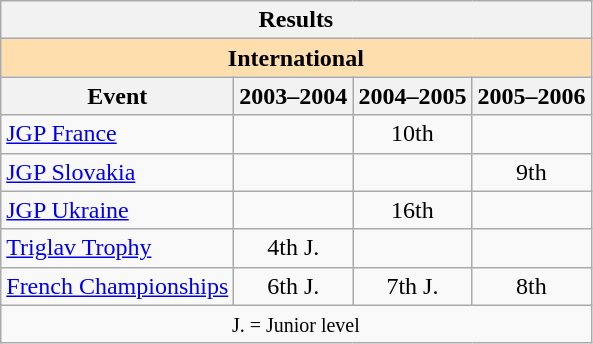<table class="wikitable" style="text-align:center">
<tr>
<th colspan=4 align=center><strong>Results</strong></th>
</tr>
<tr>
<th style="background-color: #ffdead; " colspan=4 align=center><strong>International</strong></th>
</tr>
<tr>
<th>Event</th>
<th>2003–2004</th>
<th>2004–2005</th>
<th>2005–2006</th>
</tr>
<tr>
<td align=left><a href='#'>JGP France</a></td>
<td></td>
<td>10th</td>
<td></td>
</tr>
<tr>
<td align=left><a href='#'>JGP Slovakia</a></td>
<td></td>
<td></td>
<td>9th</td>
</tr>
<tr>
<td align=left><a href='#'>JGP Ukraine</a></td>
<td></td>
<td>16th</td>
<td></td>
</tr>
<tr>
<td align=left><a href='#'>Triglav Trophy</a></td>
<td>4th J.</td>
<td></td>
<td></td>
</tr>
<tr>
<td align=left><a href='#'>French Championships</a></td>
<td>6th J.</td>
<td>7th J.</td>
<td>8th</td>
</tr>
<tr>
<td colspan=4 align=center><small> J. = Junior level </small></td>
</tr>
</table>
